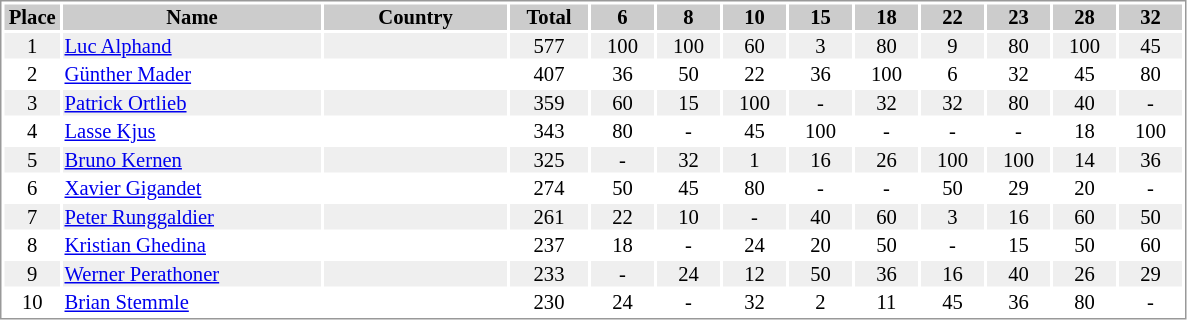<table border="0" style="border: 1px solid #999; background-color:#FFFFFF; text-align:center; font-size:86%; line-height:15px;">
<tr align="center" bgcolor="#CCCCCC">
<th width=35>Place</th>
<th width=170>Name</th>
<th width=120>Country</th>
<th width=50>Total</th>
<th width=40>6</th>
<th width=40>8</th>
<th width=40>10</th>
<th width=40>15</th>
<th width=40>18</th>
<th width=40>22</th>
<th width=40>23</th>
<th width=40>28</th>
<th width=40>32</th>
</tr>
<tr bgcolor="#EFEFEF">
<td>1</td>
<td align="left"><a href='#'>Luc Alphand</a></td>
<td align="left"></td>
<td>577</td>
<td>100</td>
<td>100</td>
<td>60</td>
<td>3</td>
<td>80</td>
<td>9</td>
<td>80</td>
<td>100</td>
<td>45</td>
</tr>
<tr>
<td>2</td>
<td align="left"><a href='#'>Günther Mader</a></td>
<td align="left"></td>
<td>407</td>
<td>36</td>
<td>50</td>
<td>22</td>
<td>36</td>
<td>100</td>
<td>6</td>
<td>32</td>
<td>45</td>
<td>80</td>
</tr>
<tr bgcolor="#EFEFEF">
<td>3</td>
<td align="left"><a href='#'>Patrick Ortlieb</a></td>
<td align="left"></td>
<td>359</td>
<td>60</td>
<td>15</td>
<td>100</td>
<td>-</td>
<td>32</td>
<td>32</td>
<td>80</td>
<td>40</td>
<td>-</td>
</tr>
<tr>
<td>4</td>
<td align="left"><a href='#'>Lasse Kjus</a></td>
<td align="left"></td>
<td>343</td>
<td>80</td>
<td>-</td>
<td>45</td>
<td>100</td>
<td>-</td>
<td>-</td>
<td>-</td>
<td>18</td>
<td>100</td>
</tr>
<tr bgcolor="#EFEFEF">
<td>5</td>
<td align="left"><a href='#'>Bruno Kernen</a></td>
<td align="left"> </td>
<td>325</td>
<td>-</td>
<td>32</td>
<td>1</td>
<td>16</td>
<td>26</td>
<td>100</td>
<td>100</td>
<td>14</td>
<td>36</td>
</tr>
<tr>
<td>6</td>
<td align="left"><a href='#'>Xavier Gigandet</a></td>
<td align="left"> </td>
<td>274</td>
<td>50</td>
<td>45</td>
<td>80</td>
<td>-</td>
<td>-</td>
<td>50</td>
<td>29</td>
<td>20</td>
<td>-</td>
</tr>
<tr bgcolor="#EFEFEF">
<td>7</td>
<td align="left"><a href='#'>Peter Runggaldier</a></td>
<td align="left"></td>
<td>261</td>
<td>22</td>
<td>10</td>
<td>-</td>
<td>40</td>
<td>60</td>
<td>3</td>
<td>16</td>
<td>60</td>
<td>50</td>
</tr>
<tr>
<td>8</td>
<td align="left"><a href='#'>Kristian Ghedina</a></td>
<td align="left"></td>
<td>237</td>
<td>18</td>
<td>-</td>
<td>24</td>
<td>20</td>
<td>50</td>
<td>-</td>
<td>15</td>
<td>50</td>
<td>60</td>
</tr>
<tr bgcolor="#EFEFEF">
<td>9</td>
<td align="left"><a href='#'>Werner Perathoner</a></td>
<td align="left"></td>
<td>233</td>
<td>-</td>
<td>24</td>
<td>12</td>
<td>50</td>
<td>36</td>
<td>16</td>
<td>40</td>
<td>26</td>
<td>29</td>
</tr>
<tr>
<td>10</td>
<td align="left"><a href='#'>Brian Stemmle</a></td>
<td align="left"></td>
<td>230</td>
<td>24</td>
<td>-</td>
<td>32</td>
<td>2</td>
<td>11</td>
<td>45</td>
<td>36</td>
<td>80</td>
<td>-</td>
</tr>
</table>
